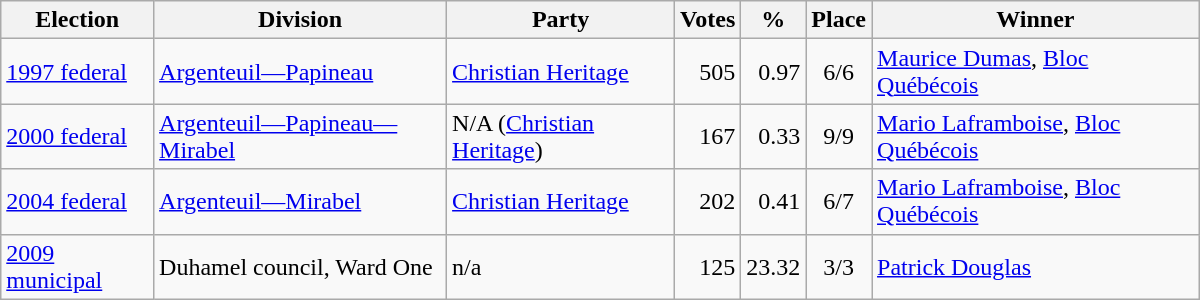<table class="wikitable" width="800">
<tr>
<th align="left">Election</th>
<th align="left">Division</th>
<th align="left">Party</th>
<th align="right">Votes</th>
<th align="right">%</th>
<th align="center">Place</th>
<th align="center">Winner</th>
</tr>
<tr>
<td align="left"><a href='#'>1997 federal</a></td>
<td align="left"><a href='#'>Argenteuil—Papineau</a></td>
<td align="left"><a href='#'>Christian Heritage</a></td>
<td align="right">505</td>
<td align="right">0.97</td>
<td align="center">6/6</td>
<td align="left"><a href='#'>Maurice Dumas</a>, <a href='#'>Bloc Québécois</a></td>
</tr>
<tr>
<td align="left"><a href='#'>2000 federal</a></td>
<td align="left"><a href='#'>Argenteuil—Papineau—Mirabel</a></td>
<td align="left">N/A (<a href='#'>Christian Heritage</a>)</td>
<td align="right">167</td>
<td align="right">0.33</td>
<td align="center">9/9</td>
<td align="left"><a href='#'>Mario Laframboise</a>, <a href='#'>Bloc Québécois</a></td>
</tr>
<tr>
<td align="left"><a href='#'>2004 federal</a></td>
<td align="left"><a href='#'>Argenteuil—Mirabel</a></td>
<td align="left"><a href='#'>Christian Heritage</a></td>
<td align="right">202</td>
<td align="right">0.41</td>
<td align="center">6/7</td>
<td align="left"><a href='#'>Mario Laframboise</a>, <a href='#'>Bloc Québécois</a></td>
</tr>
<tr>
<td align="left"><a href='#'>2009 municipal</a></td>
<td align="left">Duhamel council, Ward One</td>
<td align="left">n/a</td>
<td align="right">125</td>
<td align="right">23.32</td>
<td align="center">3/3</td>
<td align="left"><a href='#'>Patrick Douglas</a></td>
</tr>
</table>
